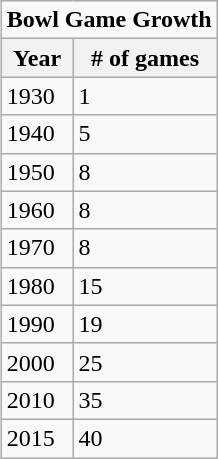<table class="wikitable" style="float:right;">
<tr>
<td colspan="2" style="text-align:center;"><strong>Bowl Game Growth</strong></td>
</tr>
<tr>
<th>Year</th>
<th># of games</th>
</tr>
<tr>
<td>1930</td>
<td>1</td>
</tr>
<tr>
<td>1940</td>
<td>5</td>
</tr>
<tr>
<td>1950</td>
<td>8</td>
</tr>
<tr>
<td>1960</td>
<td>8</td>
</tr>
<tr>
<td>1970</td>
<td>8</td>
</tr>
<tr>
<td>1980</td>
<td>15</td>
</tr>
<tr>
<td>1990</td>
<td>19</td>
</tr>
<tr>
<td>2000</td>
<td>25</td>
</tr>
<tr>
<td>2010</td>
<td>35</td>
</tr>
<tr>
<td>2015</td>
<td>40</td>
</tr>
</table>
